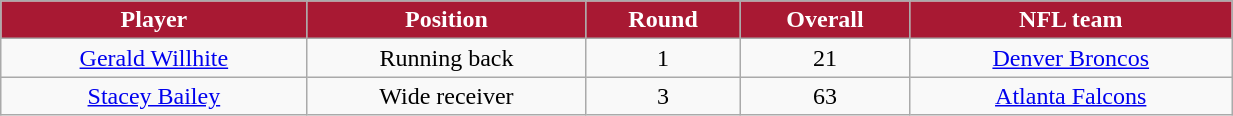<table class="wikitable" width="65%">
<tr align="center" style="background:#A81933;color:#FFFFFF;">
<td><strong>Player</strong></td>
<td><strong>Position</strong></td>
<td><strong>Round</strong></td>
<td><strong>Overall</strong></td>
<td><strong>NFL team</strong></td>
</tr>
<tr align="center" bgcolor="">
<td><a href='#'>Gerald Willhite</a></td>
<td>Running back</td>
<td>1</td>
<td>21</td>
<td><a href='#'>Denver Broncos</a></td>
</tr>
<tr align="center" bgcolor="">
<td><a href='#'>Stacey Bailey</a></td>
<td>Wide receiver</td>
<td>3</td>
<td>63</td>
<td><a href='#'>Atlanta Falcons</a></td>
</tr>
</table>
